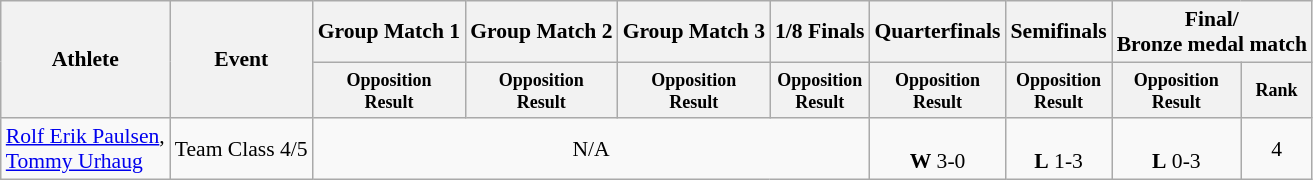<table class=wikitable style="font-size:90%">
<tr>
<th rowspan="2">Athlete</th>
<th rowspan="2">Event</th>
<th>Group Match 1</th>
<th>Group Match 2</th>
<th>Group Match 3</th>
<th>1/8 Finals</th>
<th>Quarterfinals</th>
<th>Semifinals</th>
<th colspan="2">Final/<br>Bronze medal match</th>
</tr>
<tr>
<th style="line-height:1em"><small>Opposition<br>Result</small></th>
<th style="line-height:1em"><small>Opposition<br>Result</small></th>
<th style="line-height:1em"><small>Opposition<br>Result</small></th>
<th style="line-height:1em"><small>Opposition<br>Result</small></th>
<th style="line-height:1em"><small>Opposition<br>Result</small></th>
<th style="line-height:1em"><small>Opposition<br>Result</small></th>
<th style="line-height:1em"><small>Opposition<br>Result</small></th>
<th style="line-height:1em"><small>Rank</small></th>
</tr>
<tr>
<td><a href='#'>Rolf Erik Paulsen</a>,<br><a href='#'>Tommy Urhaug</a></td>
<td>Team Class 4/5</td>
<td align="center" colspan="4">N/A</td>
<td align="center"><br><strong>W</strong> 3-0</td>
<td align="center"><br><strong>L</strong> 1-3</td>
<td align="center"><br><strong>L</strong> 0-3</td>
<td align="center" colspan="2">4</td>
</tr>
</table>
